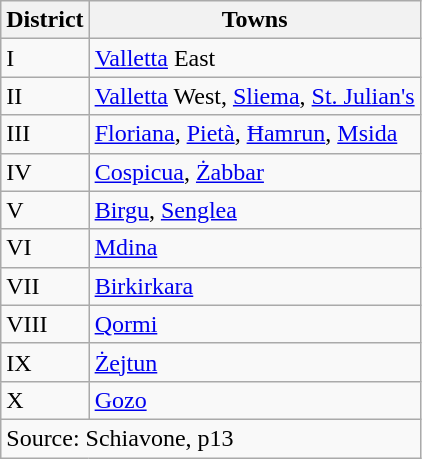<table class=wikitable>
<tr>
<th>District</th>
<th>Towns</th>
</tr>
<tr>
<td>I</td>
<td><a href='#'>Valletta</a> East</td>
</tr>
<tr>
<td>II</td>
<td><a href='#'>Valletta</a> West, <a href='#'>Sliema</a>, <a href='#'>St. Julian's</a></td>
</tr>
<tr>
<td>III</td>
<td><a href='#'>Floriana</a>, <a href='#'>Pietà</a>, <a href='#'>Ħamrun</a>, <a href='#'>Msida</a></td>
</tr>
<tr>
<td>IV</td>
<td><a href='#'>Cospicua</a>, <a href='#'>Żabbar</a></td>
</tr>
<tr>
<td>V</td>
<td><a href='#'>Birgu</a>, <a href='#'>Senglea</a></td>
</tr>
<tr>
<td>VI</td>
<td><a href='#'>Mdina</a></td>
</tr>
<tr>
<td>VII</td>
<td><a href='#'>Birkirkara</a></td>
</tr>
<tr>
<td>VIII</td>
<td><a href='#'>Qormi</a></td>
</tr>
<tr>
<td>IX</td>
<td><a href='#'>Żejtun</a></td>
</tr>
<tr>
<td>X</td>
<td><a href='#'>Gozo</a></td>
</tr>
<tr>
<td colspan=2>Source: Schiavone, p13</td>
</tr>
</table>
